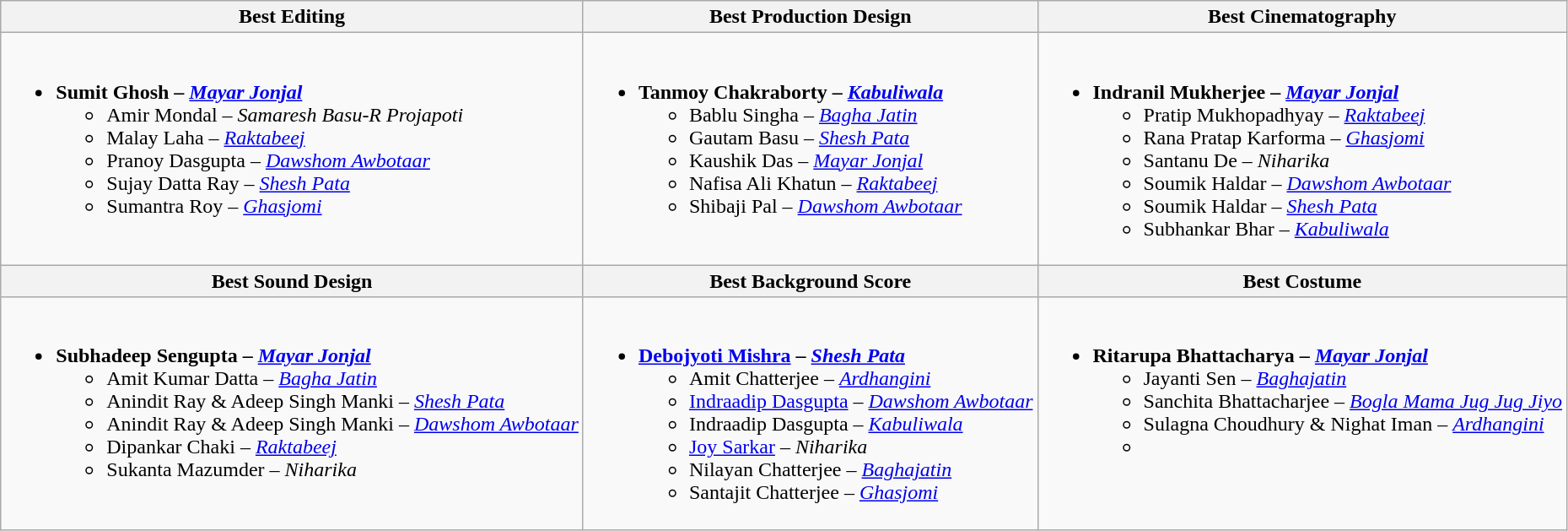<table class="wikitable">
<tr>
<th>Best Editing</th>
<th>Best Production Design</th>
<th>Best Cinematography</th>
</tr>
<tr>
<td valign=top><br><ul><li><strong>Sumit Ghosh –</strong> <strong><em><a href='#'>Mayar Jonjal</a></em></strong><ul><li>Amir Mondal – <em>Samaresh Basu-R Projapoti</em></li><li>Malay Laha – <em><a href='#'>Raktabeej</a></em></li><li>Pranoy Dasgupta – <em><a href='#'>Dawshom Awbotaar</a></em></li><li>Sujay Datta Ray – <em><a href='#'>Shesh Pata</a></em></li><li>Sumantra Roy – <em><a href='#'>Ghasjomi</a></em></li></ul></li></ul></td>
<td valign=top><br><ul><li><strong>Tanmoy Chakraborty –</strong> <strong><em><a href='#'>Kabuliwala</a></em></strong><ul><li>Bablu Singha – <em><a href='#'>Bagha Jatin</a></em></li><li>Gautam Basu – <em><a href='#'>Shesh Pata</a></em></li><li>Kaushik Das – <em><a href='#'>Mayar Jonjal</a></em></li><li>Nafisa Ali Khatun – <em><a href='#'>Raktabeej</a></em></li><li>Shibaji Pal – <em><a href='#'>Dawshom Awbotaar</a></em></li></ul></li></ul></td>
<td valign=top><br><ul><li><strong>Indranil Mukherjee –</strong> <strong><em><a href='#'>Mayar Jonjal</a></em></strong><ul><li>Pratip Mukhopadhyay – <em><a href='#'>Raktabeej</a></em></li><li>Rana Pratap Karforma – <em><a href='#'>Ghasjomi</a></em></li><li>Santanu De – <em>Niharika</em></li><li>Soumik Haldar – <em><a href='#'>Dawshom Awbotaar</a></em></li><li>Soumik Haldar – <em><a href='#'>Shesh Pata</a></em></li><li>Subhankar Bhar – <em><a href='#'>Kabuliwala</a></em></li></ul></li></ul></td>
</tr>
<tr>
<th>Best Sound Design</th>
<th>Best Background Score</th>
<th>Best Costume</th>
</tr>
<tr>
<td valign=top><br><ul><li><strong>Subhadeep Sengupta –</strong> <strong><em><a href='#'>Mayar Jonjal</a></em></strong><ul><li>Amit Kumar Datta – <em><a href='#'>Bagha Jatin</a></em></li><li>Anindit Ray & Adeep Singh Manki – <em><a href='#'>Shesh Pata</a></em></li><li>Anindit Ray & Adeep Singh Manki – <em><a href='#'>Dawshom Awbotaar</a></em></li><li>Dipankar Chaki – <em><a href='#'>Raktabeej</a></em></li><li>Sukanta Mazumder – <em>Niharika</em></li></ul></li></ul></td>
<td valign=top><br><ul><li><strong><a href='#'>Debojyoti Mishra</a> –</strong> <strong><em><a href='#'>Shesh Pata</a></em></strong><ul><li>Amit Chatterjee – <em><a href='#'>Ardhangini</a></em></li><li><a href='#'>Indraadip Dasgupta</a> – <em><a href='#'>Dawshom Awbotaar</a></em></li><li>Indraadip Dasgupta – <em><a href='#'>Kabuliwala</a></em></li><li><a href='#'>Joy Sarkar</a> – <em>Niharika</em></li><li>Nilayan Chatterjee – <em><a href='#'>Baghajatin</a></em></li><li>Santajit Chatterjee – <em><a href='#'>Ghasjomi</a></em></li></ul></li></ul></td>
<td valign=top><br><ul><li><strong>Ritarupa Bhattacharya –</strong> <strong><em><a href='#'>Mayar Jonjal</a></em></strong><ul><li>Jayanti Sen – <em><a href='#'>Baghajatin</a></em></li><li>Sanchita Bhattacharjee – <em><a href='#'>Bogla Mama Jug Jug Jiyo</a></em></li><li>Sulagna Choudhury & Nighat Iman – <em><a href='#'>Ardhangini</a></em></li><li></li></ul></li></ul></td>
</tr>
</table>
